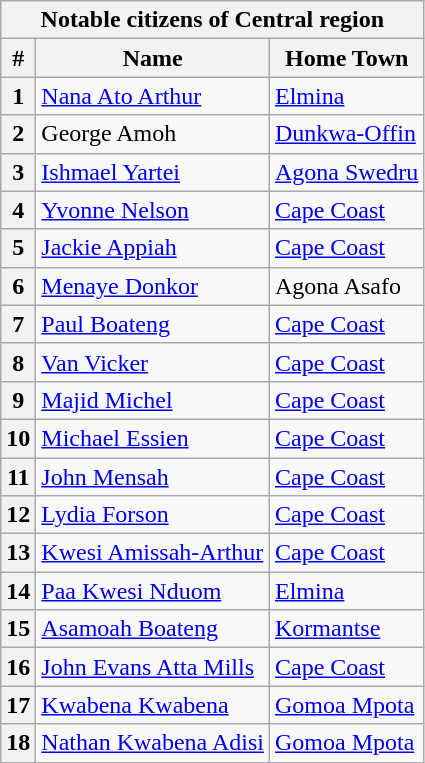<table class="wikitable">
<tr>
<th colspan=3>Notable citizens of Central region</th>
</tr>
<tr>
<th>#</th>
<th>Name</th>
<th>Home Town</th>
</tr>
<tr>
<th>1</th>
<td><a href='#'>Nana Ato Arthur</a></td>
<td><a href='#'>Elmina</a></td>
</tr>
<tr>
<th>2</th>
<td>George Amoh</td>
<td><a href='#'>Dunkwa-Offin</a></td>
</tr>
<tr>
<th>3</th>
<td><a href='#'>Ishmael Yartei</a></td>
<td><a href='#'>Agona Swedru</a></td>
</tr>
<tr>
<th>4</th>
<td><a href='#'>Yvonne Nelson</a></td>
<td><a href='#'>Cape Coast</a></td>
</tr>
<tr>
<th>5</th>
<td><a href='#'>Jackie Appiah</a></td>
<td><a href='#'>Cape Coast</a></td>
</tr>
<tr>
<th>6</th>
<td><a href='#'>Menaye Donkor</a></td>
<td>Agona Asafo</td>
</tr>
<tr>
<th>7</th>
<td><a href='#'>Paul Boateng</a></td>
<td><a href='#'>Cape Coast</a></td>
</tr>
<tr>
<th>8</th>
<td><a href='#'>Van Vicker</a></td>
<td><a href='#'>Cape Coast</a></td>
</tr>
<tr>
<th>9</th>
<td><a href='#'>Majid Michel</a></td>
<td><a href='#'>Cape Coast</a></td>
</tr>
<tr>
<th>10</th>
<td><a href='#'>Michael Essien</a></td>
<td><a href='#'>Cape Coast</a></td>
</tr>
<tr>
<th>11</th>
<td><a href='#'>John Mensah</a></td>
<td><a href='#'>Cape Coast</a></td>
</tr>
<tr>
<th>12</th>
<td><a href='#'>Lydia Forson</a></td>
<td><a href='#'>Cape Coast</a></td>
</tr>
<tr>
<th>13</th>
<td><a href='#'>Kwesi Amissah-Arthur</a></td>
<td><a href='#'>Cape Coast</a></td>
</tr>
<tr>
<th>14</th>
<td><a href='#'>Paa Kwesi Nduom</a></td>
<td><a href='#'>Elmina</a></td>
</tr>
<tr>
<th>15</th>
<td><a href='#'>Asamoah Boateng</a></td>
<td><a href='#'>Kormantse</a></td>
</tr>
<tr>
<th>16</th>
<td><a href='#'>John Evans Atta Mills</a></td>
<td><a href='#'>Cape Coast</a></td>
</tr>
<tr>
<th>17</th>
<td><a href='#'>Kwabena Kwabena</a></td>
<td><a href='#'>Gomoa Mpota</a></td>
</tr>
<tr>
<th>18</th>
<td><a href='#'>Nathan Kwabena Adisi</a></td>
<td><a href='#'>Gomoa Mpota</a></td>
</tr>
</table>
